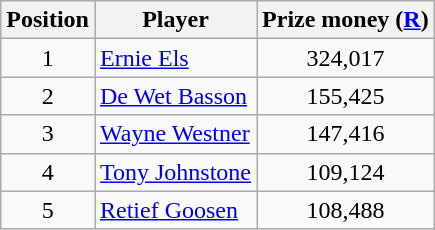<table class=wikitable>
<tr>
<th>Position</th>
<th>Player</th>
<th>Prize money (<a href='#'>R</a>)</th>
</tr>
<tr>
<td align=center>1</td>
<td> <a href='#'>Ernie Els</a></td>
<td align=center>324,017</td>
</tr>
<tr>
<td align=center>2</td>
<td> <a href='#'>De Wet Basson</a></td>
<td align=center>155,425</td>
</tr>
<tr>
<td align=center>3</td>
<td> <a href='#'>Wayne Westner</a></td>
<td align=center>147,416</td>
</tr>
<tr>
<td align=center>4</td>
<td> <a href='#'>Tony Johnstone</a></td>
<td align=center>109,124</td>
</tr>
<tr>
<td align=center>5</td>
<td> <a href='#'>Retief Goosen</a></td>
<td align=center>108,488</td>
</tr>
</table>
